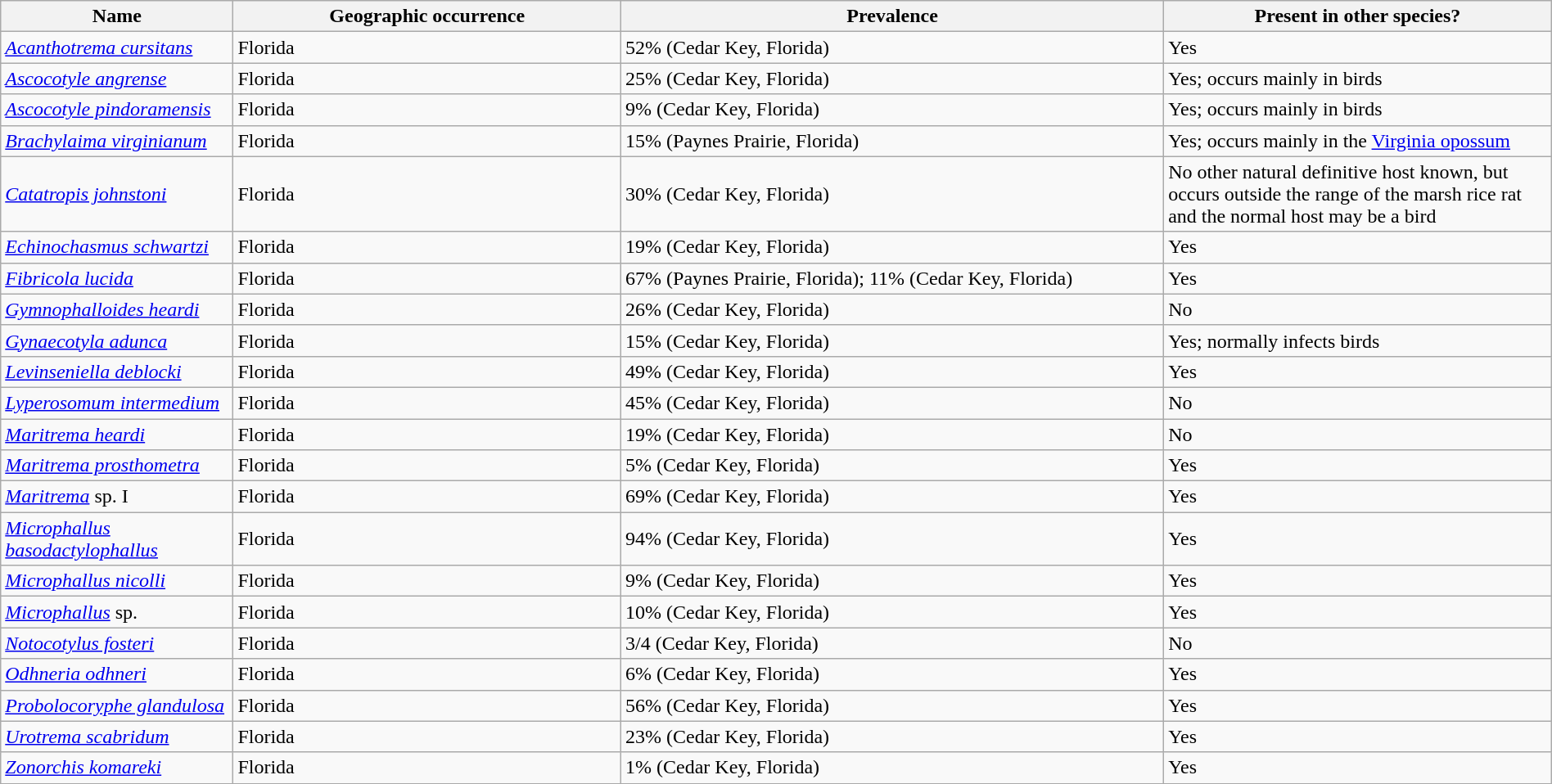<table class="wikitable" style="width: 100%">
<tr>
<th width="15%">Name</th>
<th width="25%">Geographic occurrence</th>
<th width="35%">Prevalence</th>
<th width="25%">Present in other species?</th>
</tr>
<tr>
<td><em><a href='#'>Acanthotrema cursitans</a></em></td>
<td>Florida</td>
<td>52% (Cedar Key, Florida)</td>
<td>Yes</td>
</tr>
<tr>
<td><em><a href='#'>Ascocotyle angrense</a></em></td>
<td>Florida</td>
<td>25% (Cedar Key, Florida)</td>
<td>Yes; occurs mainly in birds</td>
</tr>
<tr>
<td><em><a href='#'>Ascocotyle pindoramensis</a></em></td>
<td>Florida</td>
<td>9% (Cedar Key, Florida)</td>
<td>Yes; occurs mainly in birds</td>
</tr>
<tr>
<td><em><a href='#'>Brachylaima virginianum</a></em></td>
<td>Florida</td>
<td>15% (Paynes Prairie, Florida)</td>
<td>Yes; occurs mainly in the <a href='#'>Virginia opossum</a></td>
</tr>
<tr>
<td><em><a href='#'>Catatropis johnstoni</a></em></td>
<td>Florida</td>
<td>30% (Cedar Key, Florida)</td>
<td>No other natural definitive host known, but occurs outside the range of the marsh rice rat and the normal host may be a bird</td>
</tr>
<tr>
<td><em><a href='#'>Echinochasmus schwartzi</a></em></td>
<td>Florida</td>
<td>19% (Cedar Key, Florida)</td>
<td>Yes</td>
</tr>
<tr>
<td><em><a href='#'>Fibricola lucida</a></em></td>
<td>Florida</td>
<td>67% (Paynes Prairie, Florida); 11% (Cedar Key, Florida)</td>
<td>Yes</td>
</tr>
<tr>
<td><em><a href='#'>Gymnophalloides heardi</a></em></td>
<td>Florida</td>
<td>26% (Cedar Key, Florida)</td>
<td>No</td>
</tr>
<tr>
<td><em><a href='#'>Gynaecotyla adunca</a></em></td>
<td>Florida</td>
<td>15% (Cedar Key, Florida)</td>
<td>Yes; normally infects birds</td>
</tr>
<tr>
<td><em><a href='#'>Levinseniella deblocki</a></em></td>
<td>Florida</td>
<td>49% (Cedar Key, Florida)</td>
<td>Yes</td>
</tr>
<tr>
<td><em><a href='#'>Lyperosomum intermedium</a></em></td>
<td>Florida</td>
<td>45% (Cedar Key, Florida)</td>
<td>No</td>
</tr>
<tr>
<td><em><a href='#'>Maritrema heardi</a></em></td>
<td>Florida</td>
<td>19% (Cedar Key, Florida)</td>
<td>No</td>
</tr>
<tr>
<td><em><a href='#'>Maritrema prosthometra</a></em></td>
<td>Florida</td>
<td>5% (Cedar Key, Florida)</td>
<td>Yes</td>
</tr>
<tr>
<td><em><a href='#'>Maritrema</a></em> sp. I</td>
<td>Florida</td>
<td>69% (Cedar Key, Florida)</td>
<td>Yes</td>
</tr>
<tr>
<td><em><a href='#'>Microphallus basodactylophallus</a></em></td>
<td>Florida</td>
<td>94% (Cedar Key, Florida)</td>
<td>Yes</td>
</tr>
<tr>
<td><em><a href='#'>Microphallus nicolli</a></em></td>
<td>Florida</td>
<td>9% (Cedar Key, Florida)</td>
<td>Yes</td>
</tr>
<tr>
<td><em><a href='#'>Microphallus</a></em> sp.</td>
<td>Florida</td>
<td>10% (Cedar Key, Florida)</td>
<td>Yes</td>
</tr>
<tr>
<td><em><a href='#'>Notocotylus fosteri</a></em></td>
<td>Florida</td>
<td>3/4 (Cedar Key, Florida)</td>
<td>No</td>
</tr>
<tr>
<td><em><a href='#'>Odhneria odhneri</a></em></td>
<td>Florida</td>
<td>6% (Cedar Key, Florida)</td>
<td>Yes</td>
</tr>
<tr>
<td><em><a href='#'>Probolocoryphe glandulosa</a></em></td>
<td>Florida</td>
<td>56% (Cedar Key, Florida)</td>
<td>Yes</td>
</tr>
<tr>
<td><em><a href='#'>Urotrema scabridum</a></em></td>
<td>Florida</td>
<td>23% (Cedar Key, Florida)</td>
<td>Yes</td>
</tr>
<tr>
<td><em><a href='#'>Zonorchis komareki</a></em></td>
<td>Florida</td>
<td>1% (Cedar Key, Florida)</td>
<td>Yes</td>
</tr>
</table>
